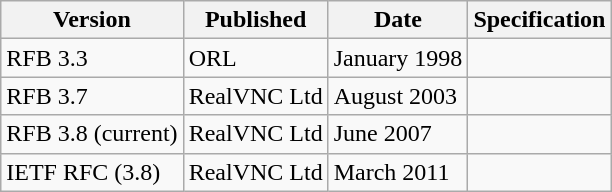<table class="wikitable">
<tr>
<th>Version</th>
<th>Published</th>
<th>Date</th>
<th>Specification</th>
</tr>
<tr>
<td>RFB 3.3</td>
<td>ORL</td>
<td>January 1998</td>
<td></td>
</tr>
<tr>
<td>RFB 3.7</td>
<td>RealVNC Ltd</td>
<td>August 2003</td>
<td></td>
</tr>
<tr>
<td>RFB 3.8 (current)</td>
<td>RealVNC Ltd</td>
<td>June 2007</td>
<td></td>
</tr>
<tr>
<td>IETF RFC (3.8)</td>
<td>RealVNC Ltd</td>
<td>March 2011</td>
<td></td>
</tr>
</table>
